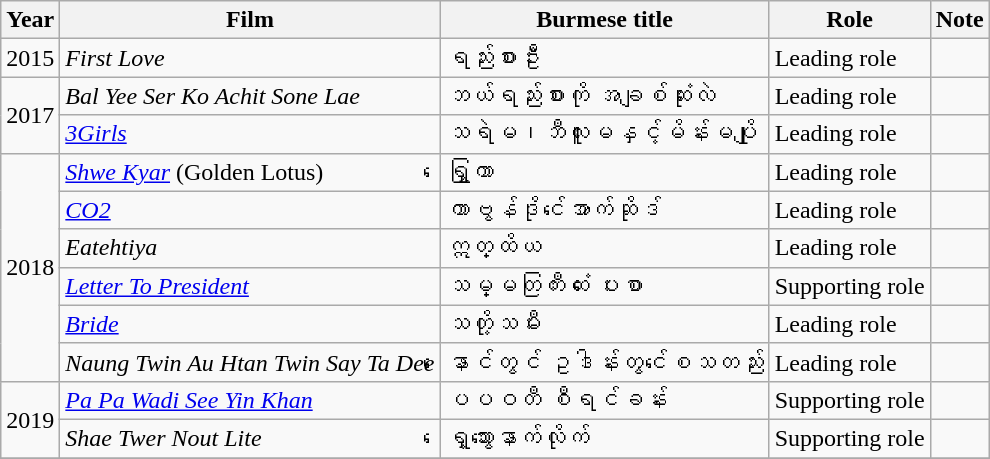<table class="wikitable sortable">
<tr>
<th>Year</th>
<th>Film</th>
<th>Burmese title</th>
<th>Role</th>
<th>Note</th>
</tr>
<tr>
<td>2015</td>
<td><em>First Love</em></td>
<td>ရည်းစားဦး</td>
<td>Leading role</td>
<td></td>
</tr>
<tr>
<td rowspan=2>2017</td>
<td><em>Bal Yee Ser Ko Achit Sone Lae</em></td>
<td>ဘယ်ရည်းစားကို အချစ်ဆုံးလဲ</td>
<td>Leading role</td>
<td></td>
</tr>
<tr>
<td><em><a href='#'>3Girls</a></em></td>
<td>သရဲမ၊ဘီလူးမနှင့်မိန်းမပျို</td>
<td>Leading role</td>
<td></td>
</tr>
<tr>
<td rowspan=6>2018</td>
<td><em><a href='#'>Shwe Kyar</a></em> (Golden Lotus)</td>
<td>ရွှေကြာ</td>
<td>Leading role</td>
<td></td>
</tr>
<tr>
<td><em><a href='#'>CO2</a></em></td>
<td>ကာဗွန်ဒိုင်အောက်ဆိုဒ်</td>
<td>Leading role</td>
<td></td>
</tr>
<tr>
<td><em>Eatehtiya</em></td>
<td>ဣတ္ထိယ</td>
<td>Leading role</td>
<td></td>
</tr>
<tr>
<td><em><a href='#'>Letter To President</a></em></td>
<td>သမ္မတကြီးထံ ပေးစာ</td>
<td>Supporting role</td>
<td></td>
</tr>
<tr>
<td><em><a href='#'>Bride</a></em></td>
<td>သတို့သမီး</td>
<td>Leading role</td>
<td></td>
</tr>
<tr>
<td><em>Naung Twin Au Htan Twin Say Ta Dee</em></td>
<td>နောင်တွင် ဥဒါန်းတွင်စေသတည်း</td>
<td>Leading role</td>
<td></td>
</tr>
<tr>
<td rowspan=2>2019</td>
<td><em><a href='#'>Pa Pa Wadi See Yin Khan</a></em></td>
<td>ပပဝတီ စီရင်ခန်း</td>
<td>Supporting role</td>
<td></td>
</tr>
<tr>
<td><em>Shae Twer Nout Lite</em></td>
<td>ရှေ့သွားနောက်လိုက်</td>
<td>Supporting role</td>
<td></td>
</tr>
<tr>
</tr>
</table>
